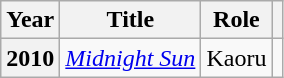<table class="wikitable plainrowheaders">
<tr>
<th scope="col">Year</th>
<th scope="col">Title</th>
<th scope="col">Role</th>
<th scope="col"></th>
</tr>
<tr>
<th scope="row">2010</th>
<td><em><a href='#'>Midnight Sun</a></em></td>
<td>Kaoru</td>
<td style="text-align:center"></td>
</tr>
</table>
